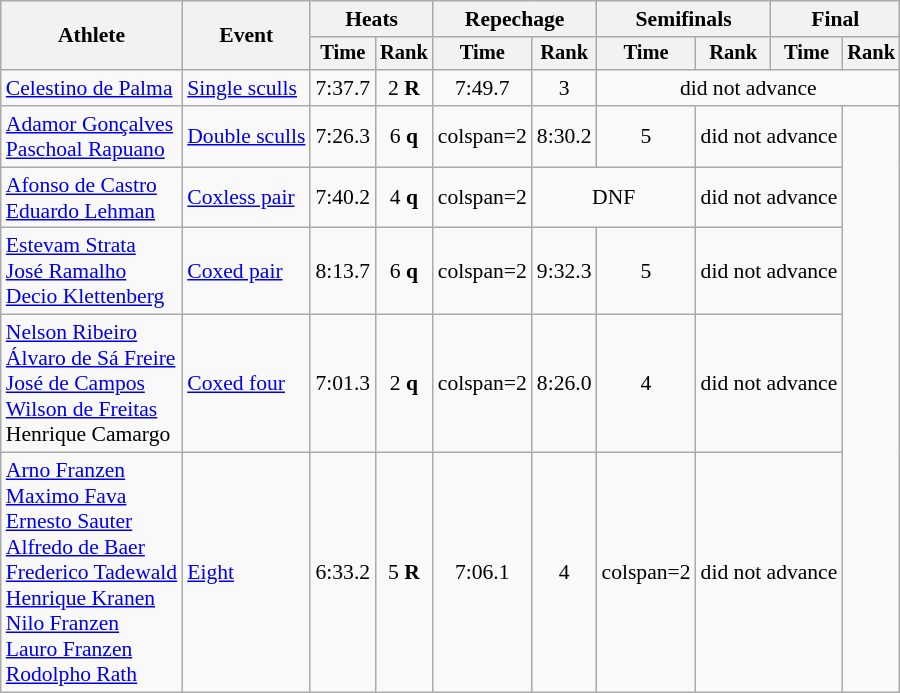<table class="wikitable" style="font-size:90%">
<tr>
<th rowspan="2">Athlete</th>
<th rowspan="2">Event</th>
<th colspan="2">Heats</th>
<th colspan="2">Repechage</th>
<th colspan="2">Semifinals</th>
<th colspan="2">Final</th>
</tr>
<tr style="font-size:95%">
<th>Time</th>
<th>Rank</th>
<th>Time</th>
<th>Rank</th>
<th>Time</th>
<th>Rank</th>
<th>Time</th>
<th>Rank</th>
</tr>
<tr align=center>
<td align=left><a href='#'>Celestino de Palma</a></td>
<td align=left><a href='#'>Single sculls</a></td>
<td>7:37.7</td>
<td>2 <strong>R</strong></td>
<td>7:49.7</td>
<td>3</td>
<td colspan="4"  align="center">did not advance</td>
</tr>
<tr align=center>
<td align=left><a href='#'>Adamor Gonçalves</a><br><a href='#'>Paschoal Rapuano</a></td>
<td align=left><a href='#'>Double sculls</a></td>
<td>7:26.3</td>
<td>6 <strong>q</strong></td>
<td>colspan=2 </td>
<td>8:30.2</td>
<td>5</td>
<td colspan="2"  align="center">did not advance</td>
</tr>
<tr align=center>
<td align=left><a href='#'>Afonso de Castro</a><br><a href='#'>Eduardo Lehman</a></td>
<td align=left><a href='#'>Coxless pair</a></td>
<td>7:40.2</td>
<td>4 <strong>q</strong></td>
<td>colspan=2 </td>
<td colspan="2"  align="center">DNF</td>
<td colspan="2"  align="center">did not advance</td>
</tr>
<tr align=center>
<td align=left><a href='#'>Estevam Strata</a><br><a href='#'>José Ramalho</a><br><a href='#'>Decio Klettenberg</a></td>
<td align=left><a href='#'>Coxed pair</a></td>
<td>8:13.7</td>
<td>6 <strong>q</strong></td>
<td>colspan=2 </td>
<td>9:32.3</td>
<td>5</td>
<td colspan="2"  align="center">did not advance</td>
</tr>
<tr align=center>
<td align=left><a href='#'>Nelson Ribeiro</a><br><a href='#'>Álvaro de Sá Freire</a><br><a href='#'>José de Campos</a><br><a href='#'>Wilson de Freitas</a><br>Henrique Camargo</td>
<td align=left><a href='#'>Coxed four</a></td>
<td>7:01.3</td>
<td>2 <strong>q</strong></td>
<td>colspan=2 </td>
<td>8:26.0</td>
<td>4</td>
<td colspan="2"  align="center">did not advance</td>
</tr>
<tr align=center>
<td align=left><a href='#'>Arno Franzen</a><br><a href='#'>Maximo Fava</a><br><a href='#'>Ernesto Sauter</a><br><a href='#'>Alfredo de Baer</a><br><a href='#'>Frederico Tadewald</a><br><a href='#'>Henrique Kranen</a><br><a href='#'>Nilo Franzen</a><br><a href='#'>Lauro Franzen</a><br><a href='#'>Rodolpho Rath</a></td>
<td align=left><a href='#'>Eight</a></td>
<td>6:33.2</td>
<td>5 <strong>R</strong></td>
<td>7:06.1</td>
<td>4</td>
<td>colspan=2 </td>
<td colspan="2"  align="center">did not advance</td>
</tr>
</table>
